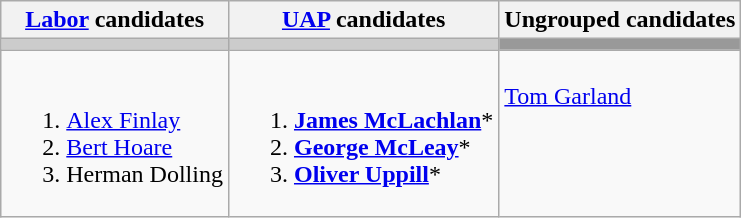<table class="wikitable">
<tr>
<th><a href='#'>Labor</a> candidates</th>
<th><a href='#'>UAP</a> candidates</th>
<th>Ungrouped candidates</th>
</tr>
<tr bgcolor="#cccccc">
<td></td>
<td></td>
<td bgcolor="#999999"></td>
</tr>
<tr>
<td valign=top><br><ol><li><a href='#'>Alex Finlay</a></li><li><a href='#'>Bert Hoare</a></li><li>Herman Dolling</li></ol></td>
<td><br><ol><li><strong><a href='#'>James McLachlan</a></strong>*</li><li><strong><a href='#'>George McLeay</a></strong>*</li><li><strong><a href='#'>Oliver Uppill</a></strong>*</li></ol></td>
<td valign=top><br><a href='#'>Tom Garland</a></td>
</tr>
</table>
